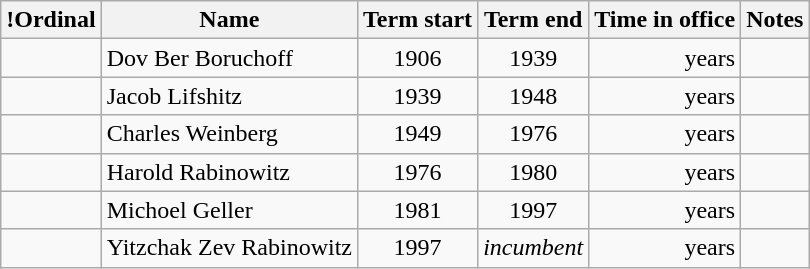<table class="wikitable sortable">
<tr style="white-space:nowrap;">
<th>!Ordinal</th>
<th>Name</th>
<th>Term start</th>
<th>Term end</th>
<th>Time in office</th>
<th>Notes</th>
</tr>
<tr>
<td align=center></td>
<td>Dov Ber Boruchoff</td>
<td align=center>1906</td>
<td align=center>1939</td>
<td align=right> years</td>
<td></td>
</tr>
<tr>
<td align=center></td>
<td>Jacob Lifshitz</td>
<td align=center>1939</td>
<td align=center>1948</td>
<td align=right> years</td>
<td></td>
</tr>
<tr>
<td align=center></td>
<td>Charles Weinberg</td>
<td align=center>1949</td>
<td align=center>1976</td>
<td align=right> years</td>
<td></td>
</tr>
<tr>
<td align=center></td>
<td>Harold Rabinowitz</td>
<td align=center>1976</td>
<td align=center>1980</td>
<td align=right> years</td>
<td></td>
</tr>
<tr>
<td align=center></td>
<td>Michoel Geller</td>
<td align=center>1981</td>
<td align=center>1997</td>
<td align=right> years</td>
<td></td>
</tr>
<tr>
<td align=center></td>
<td>Yitzchak Zev Rabinowitz</td>
<td align=center>1997</td>
<td align=center><em>incumbent</em></td>
<td align=right> years</td>
<td></td>
</tr>
</table>
